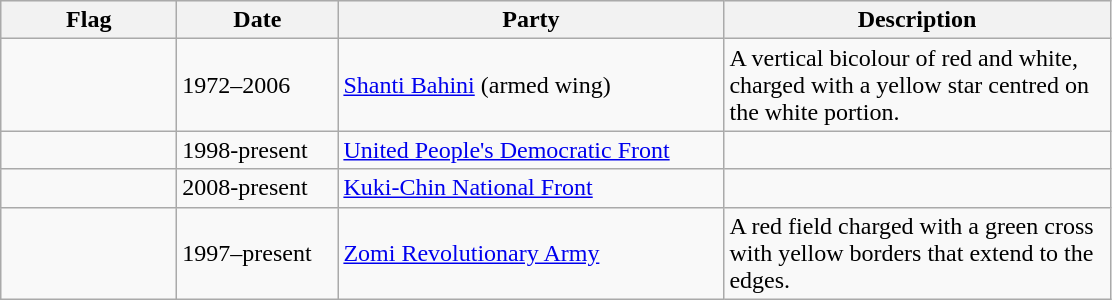<table class="wikitable">
<tr style="background:#efefef;">
<th style="width:110px;">Flag</th>
<th style="width:100px;">Date</th>
<th style="width:250px;">Party</th>
<th style="width:250px;">Description</th>
</tr>
<tr>
<td></td>
<td>1972–2006</td>
<td><a href='#'>Shanti Bahini</a> (armed wing)</td>
<td>A vertical bicolour of red and white, charged with a yellow star centred on the white portion.</td>
</tr>
<tr>
<td></td>
<td>1998-present</td>
<td><a href='#'>United People's Democratic Front</a></td>
<td></td>
</tr>
<tr>
<td></td>
<td>2008-present</td>
<td><a href='#'>Kuki-Chin National Front</a></td>
<td></td>
</tr>
<tr>
<td></td>
<td>1997–present</td>
<td><a href='#'>Zomi Revolutionary Army</a></td>
<td>A red field charged with a green cross with yellow borders that extend to the edges.</td>
</tr>
</table>
